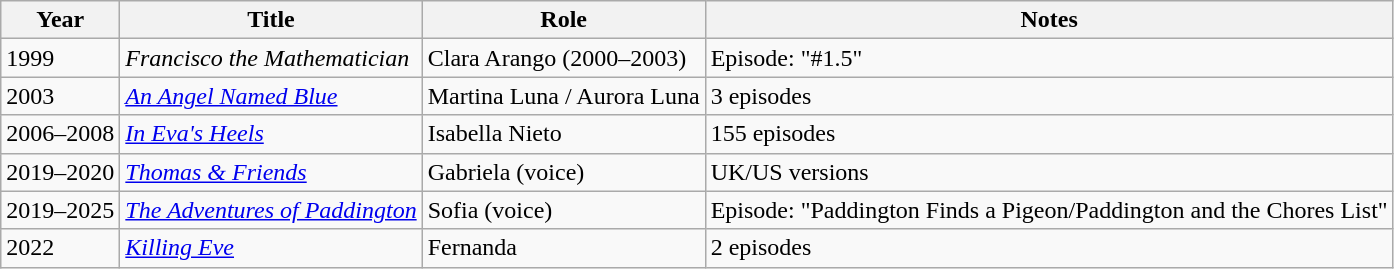<table class="wikitable sortable">
<tr>
<th>Year</th>
<th>Title</th>
<th>Role</th>
<th>Notes</th>
</tr>
<tr>
<td>1999</td>
<td><em>Francisco the Mathematician</em></td>
<td>Clara Arango (2000–2003)</td>
<td>Episode: "#1.5"</td>
</tr>
<tr>
<td>2003</td>
<td><em><a href='#'>An Angel Named Blue</a></em></td>
<td>Martina Luna / Aurora Luna</td>
<td>3 episodes</td>
</tr>
<tr>
<td>2006–2008</td>
<td><em><a href='#'>In Eva's Heels</a></em></td>
<td>Isabella Nieto</td>
<td>155 episodes</td>
</tr>
<tr>
<td>2019–2020</td>
<td><em><a href='#'>Thomas & Friends</a></em></td>
<td>Gabriela (voice)</td>
<td>UK/US versions</td>
</tr>
<tr>
<td>2019–2025</td>
<td><em><a href='#'>The Adventures of Paddington</a></em></td>
<td>Sofia (voice)</td>
<td>Episode: "Paddington Finds a Pigeon/Paddington and the Chores List"</td>
</tr>
<tr>
<td>2022</td>
<td><em><a href='#'>Killing Eve</a></em></td>
<td>Fernanda</td>
<td>2 episodes</td>
</tr>
</table>
